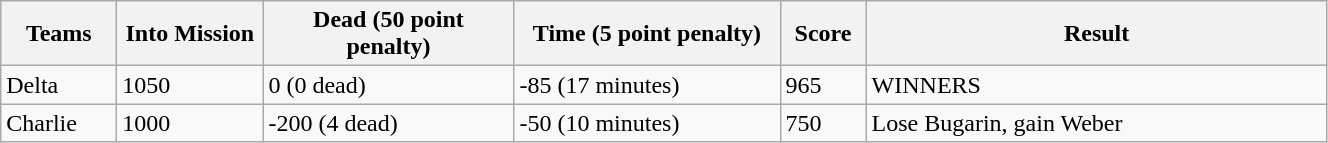<table class="wikitable">
<tr>
<th width="70px">Teams</th>
<th width="90px">Into Mission</th>
<th width="160px">Dead (50 point penalty)</th>
<th width="170px">Time (5 point penalty)</th>
<th width="50px">Score</th>
<th width="300px">Result</th>
</tr>
<tr>
<td>Delta</td>
<td>1050</td>
<td>0 (0 dead)</td>
<td>-85 (17 minutes)</td>
<td>965</td>
<td>WINNERS</td>
</tr>
<tr>
<td>Charlie</td>
<td>1000</td>
<td>-200 (4 dead)</td>
<td>-50 (10 minutes)</td>
<td>750</td>
<td>Lose Bugarin, gain Weber</td>
</tr>
</table>
